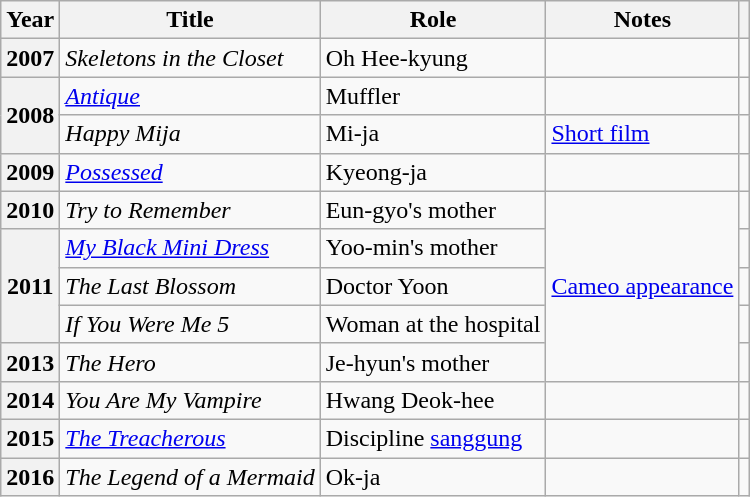<table class="wikitable plainrowheaders sortable">
<tr>
<th scope="col">Year</th>
<th scope="col">Title</th>
<th scope="col">Role</th>
<th>Notes</th>
<th scope="col" class="unsortable"></th>
</tr>
<tr>
<th scope="row">2007</th>
<td><em>Skeletons in the Closet</em></td>
<td>Oh Hee-kyung</td>
<td></td>
<td style="text-align:center"></td>
</tr>
<tr>
<th scope="row" rowspan="2">2008</th>
<td><em><a href='#'>Antique</a></em></td>
<td>Muffler</td>
<td></td>
<td style="text-align:center"></td>
</tr>
<tr>
<td><em>Happy Mija</em></td>
<td>Mi-ja</td>
<td><a href='#'>Short film</a></td>
<td style="text-align:center"></td>
</tr>
<tr>
<th scope="row">2009</th>
<td><em><a href='#'>Possessed</a></em></td>
<td>Kyeong-ja</td>
<td></td>
<td style="text-align:center"></td>
</tr>
<tr>
<th scope="row">2010</th>
<td><em>Try to Remember</em></td>
<td>Eun-gyo's mother</td>
<td rowspan="5"><a href='#'>Cameo appearance</a></td>
<td style="text-align:center"></td>
</tr>
<tr>
<th scope="row" rowspan="3">2011</th>
<td><em><a href='#'>My Black Mini Dress</a></em></td>
<td>Yoo-min's mother</td>
<td style="text-align:center"></td>
</tr>
<tr>
<td><em>The Last Blossom</em></td>
<td>Doctor Yoon</td>
<td style="text-align:center"></td>
</tr>
<tr>
<td><em>If You Were Me 5</em></td>
<td>Woman at the hospital</td>
<td style="text-align:center"></td>
</tr>
<tr>
<th scope="row">2013</th>
<td><em>The Hero</em></td>
<td>Je-hyun's mother</td>
<td style="text-align:center"></td>
</tr>
<tr>
<th scope="row">2014</th>
<td><em>You Are My Vampire</em></td>
<td>Hwang Deok-hee</td>
<td></td>
<td style="text-align:center"></td>
</tr>
<tr>
<th scope="row">2015</th>
<td><em><a href='#'>The Treacherous</a></em></td>
<td>Discipline <a href='#'>sanggung</a></td>
<td></td>
<td style="text-align:center"></td>
</tr>
<tr>
<th scope="row">2016</th>
<td><em>The Legend of a Mermaid</em></td>
<td>Ok-ja</td>
<td></td>
<td style="text-align:center"></td>
</tr>
</table>
